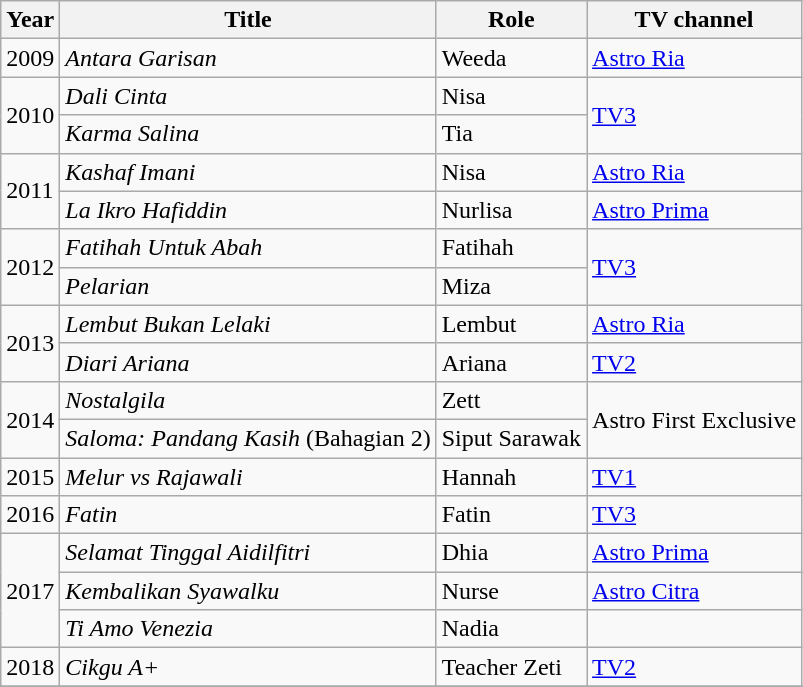<table class="wikitable">
<tr>
<th>Year</th>
<th>Title</th>
<th>Role</th>
<th>TV channel</th>
</tr>
<tr>
<td>2009</td>
<td><em>Antara Garisan</em></td>
<td>Weeda</td>
<td><a href='#'>Astro Ria</a></td>
</tr>
<tr>
<td rowspan="2">2010</td>
<td><em>Dali Cinta</em></td>
<td>Nisa</td>
<td rowspan="2"><a href='#'>TV3</a></td>
</tr>
<tr>
<td><em>Karma Salina</em></td>
<td>Tia</td>
</tr>
<tr>
<td rowspan="2">2011</td>
<td><em>Kashaf Imani</em></td>
<td>Nisa</td>
<td><a href='#'>Astro Ria</a></td>
</tr>
<tr>
<td><em>La Ikro Hafiddin</em></td>
<td>Nurlisa</td>
<td><a href='#'>Astro Prima</a></td>
</tr>
<tr>
<td rowspan="2">2012</td>
<td><em>Fatihah Untuk Abah</em></td>
<td>Fatihah</td>
<td rowspan="2"><a href='#'>TV3</a></td>
</tr>
<tr>
<td><em>Pelarian</em></td>
<td>Miza</td>
</tr>
<tr>
<td rowspan="2">2013</td>
<td><em>Lembut Bukan Lelaki</em></td>
<td>Lembut</td>
<td><a href='#'>Astro Ria</a></td>
</tr>
<tr>
<td><em>Diari Ariana</em></td>
<td>Ariana</td>
<td><a href='#'>TV2</a></td>
</tr>
<tr>
<td rowspan="2">2014</td>
<td><em>Nostalgila</em></td>
<td>Zett</td>
<td rowspan="2">Astro First Exclusive</td>
</tr>
<tr>
<td><em>Saloma: Pandang Kasih</em> (Bahagian 2)</td>
<td>Siput Sarawak</td>
</tr>
<tr>
<td>2015</td>
<td><em>Melur vs Rajawali</em></td>
<td>Hannah</td>
<td><a href='#'>TV1</a></td>
</tr>
<tr>
<td>2016</td>
<td><em>Fatin</em></td>
<td>Fatin</td>
<td><a href='#'>TV3</a></td>
</tr>
<tr>
<td rowspan="3">2017</td>
<td><em>Selamat Tinggal Aidilfitri</em></td>
<td>Dhia</td>
<td><a href='#'>Astro Prima</a></td>
</tr>
<tr>
<td><em>Kembalikan Syawalku</em></td>
<td>Nurse</td>
<td><a href='#'>Astro Citra</a></td>
</tr>
<tr>
<td><em>Ti Amo Venezia</em></td>
<td>Nadia</td>
<td></td>
</tr>
<tr>
<td>2018</td>
<td><em>Cikgu A+</em></td>
<td>Teacher Zeti</td>
<td><a href='#'>TV2</a></td>
</tr>
<tr>
</tr>
</table>
